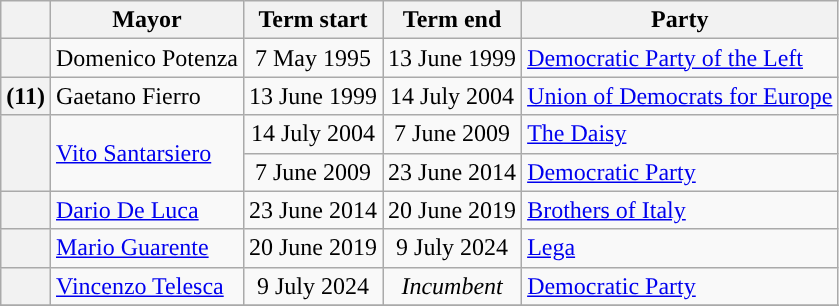<table class="wikitable">
<tr>
<th class=unsortable> </th>
<th>Mayor</th>
<th>Term start</th>
<th>Term end</th>
<th>Party</th>
</tr>
<tr>
<th style="background: "></th>
<td>Domenico Potenza</td>
<td align=center>7 May 1995</td>
<td align=center>13 June 1999</td>
<td><a href='#'>Democratic Party of the Left</a></td>
</tr>
<tr>
<th style="background: ">(11)</th>
<td>Gaetano Fierro</td>
<td align=center>13 June 1999</td>
<td align=center>14 July 2004</td>
<td><a href='#'>Union of Democrats for Europe</a></td>
</tr>
<tr>
<th rowspan=2 style="background: "></th>
<td rowspan=2><a href='#'>Vito Santarsiero</a></td>
<td align=center>14 July 2004</td>
<td align=center>7 June 2009</td>
<td><a href='#'>The Daisy</a></td>
</tr>
<tr>
<td align=center>7 June 2009</td>
<td align=center>23 June 2014</td>
<td><a href='#'>Democratic Party</a></td>
</tr>
<tr>
<th style="background: "></th>
<td><a href='#'>Dario De Luca</a></td>
<td align=center>23 June 2014</td>
<td align=center>20 June 2019</td>
<td><a href='#'>Brothers of Italy</a></td>
</tr>
<tr>
<th style="background: "></th>
<td><a href='#'>Mario Guarente</a></td>
<td align=center>20 June 2019</td>
<td align=center>9 July 2024</td>
<td><a href='#'>Lega</a></td>
</tr>
<tr>
<th style="background: "></th>
<td><a href='#'>Vincenzo Telesca</a></td>
<td align=center>9 July 2024</td>
<td align=center><em>Incumbent</em></td>
<td><a href='#'>Democratic Party</a></td>
</tr>
<tr>
</tr>
</table>
